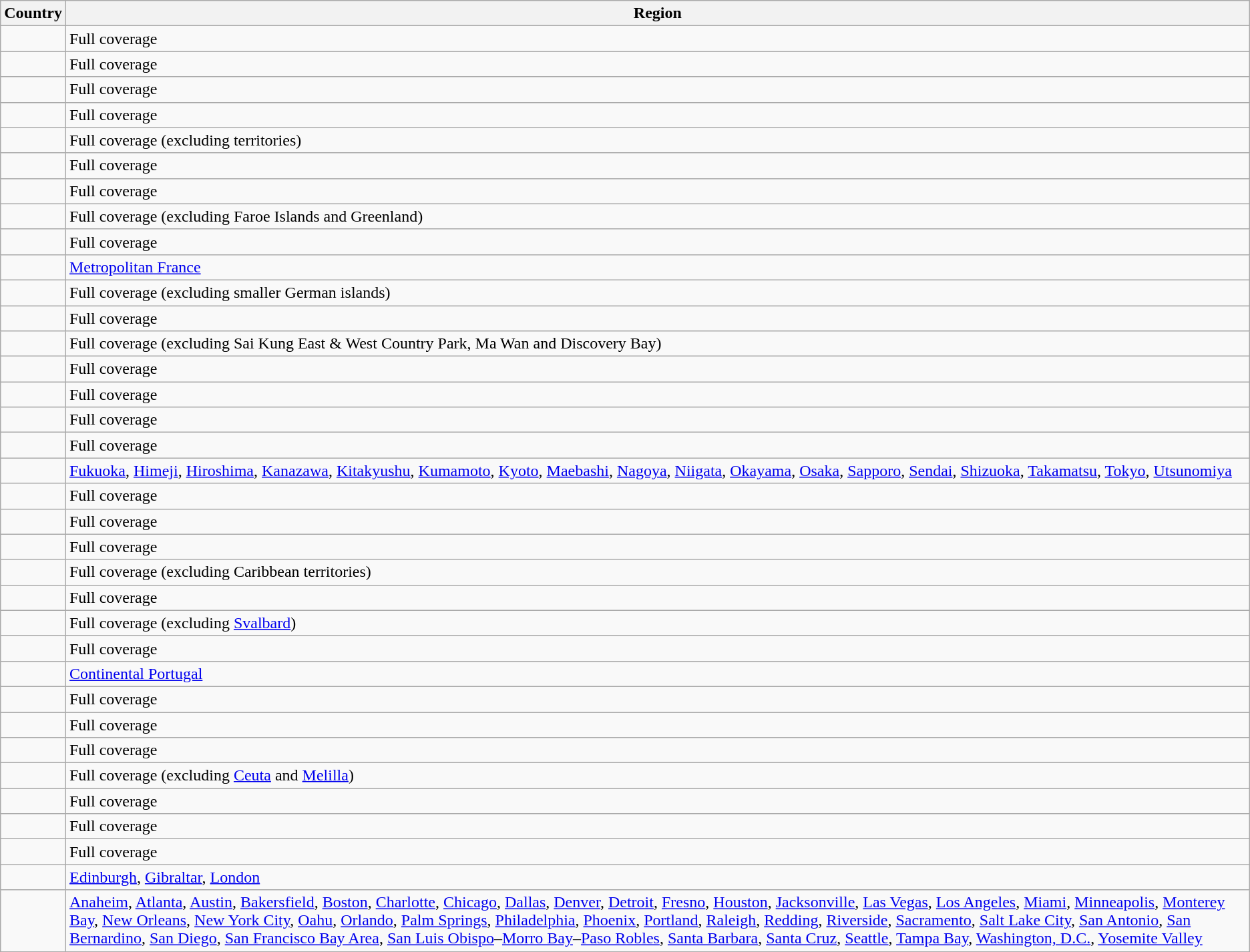<table class="wikitable">
<tr>
<th>Country</th>
<th>Region</th>
</tr>
<tr>
<td></td>
<td>Full coverage</td>
</tr>
<tr>
<td></td>
<td>Full coverage</td>
</tr>
<tr>
<td></td>
<td>Full coverage</td>
</tr>
<tr>
<td></td>
<td>Full coverage</td>
</tr>
<tr>
<td></td>
<td>Full coverage (excluding territories)</td>
</tr>
<tr>
<td></td>
<td>Full coverage</td>
</tr>
<tr>
<td></td>
<td>Full coverage</td>
</tr>
<tr>
<td></td>
<td>Full coverage (excluding Faroe Islands and Greenland)</td>
</tr>
<tr>
<td></td>
<td>Full coverage</td>
</tr>
<tr>
<td></td>
<td><a href='#'>Metropolitan France</a></td>
</tr>
<tr>
<td></td>
<td>Full coverage (excluding smaller German islands)</td>
</tr>
<tr>
<td></td>
<td>Full coverage</td>
</tr>
<tr>
<td></td>
<td>Full coverage (excluding Sai Kung East & West Country Park, Ma Wan and Discovery Bay)</td>
</tr>
<tr>
<td></td>
<td>Full coverage</td>
</tr>
<tr>
<td></td>
<td>Full coverage</td>
</tr>
<tr>
<td></td>
<td>Full coverage</td>
</tr>
<tr>
<td></td>
<td>Full coverage</td>
</tr>
<tr>
<td></td>
<td><a href='#'>Fukuoka</a>, <a href='#'>Himeji</a>, <a href='#'>Hiroshima</a>, <a href='#'>Kanazawa</a>, <a href='#'>Kitakyushu</a>, <a href='#'>Kumamoto</a>, <a href='#'>Kyoto</a>, <a href='#'>Maebashi</a>, <a href='#'>Nagoya</a>, <a href='#'>Niigata</a>, <a href='#'>Okayama</a>, <a href='#'>Osaka</a>, <a href='#'>Sapporo</a>, <a href='#'>Sendai</a>, <a href='#'>Shizuoka</a>, <a href='#'>Takamatsu</a>, <a href='#'>Tokyo</a>, <a href='#'>Utsunomiya</a></td>
</tr>
<tr>
<td></td>
<td>Full coverage</td>
</tr>
<tr>
<td></td>
<td>Full coverage</td>
</tr>
<tr>
<td></td>
<td>Full coverage</td>
</tr>
<tr>
<td></td>
<td>Full coverage (excluding Caribbean territories)</td>
</tr>
<tr>
<td></td>
<td>Full coverage</td>
</tr>
<tr>
<td></td>
<td>Full coverage (excluding <a href='#'>Svalbard</a>)</td>
</tr>
<tr>
<td></td>
<td>Full coverage</td>
</tr>
<tr>
<td></td>
<td><a href='#'>Continental Portugal</a></td>
</tr>
<tr>
<td></td>
<td>Full coverage</td>
</tr>
<tr>
<td></td>
<td>Full coverage</td>
</tr>
<tr>
<td></td>
<td>Full coverage</td>
</tr>
<tr>
<td></td>
<td>Full coverage (excluding <a href='#'>Ceuta</a> and <a href='#'>Melilla</a>)</td>
</tr>
<tr>
<td></td>
<td>Full coverage</td>
</tr>
<tr>
<td></td>
<td>Full coverage</td>
</tr>
<tr>
<td></td>
<td>Full coverage</td>
</tr>
<tr>
<td></td>
<td><a href='#'>Edinburgh</a>, <a href='#'>Gibraltar</a>, <a href='#'>London</a></td>
</tr>
<tr>
<td></td>
<td><a href='#'>Anaheim</a>, <a href='#'>Atlanta</a>, <a href='#'>Austin</a>, <a href='#'>Bakersfield</a>, <a href='#'>Boston</a>, <a href='#'>Charlotte</a>, <a href='#'>Chicago</a>, <a href='#'>Dallas</a>, <a href='#'>Denver</a>, <a href='#'>Detroit</a>, <a href='#'>Fresno</a>, <a href='#'>Houston</a>, <a href='#'>Jacksonville</a>, <a href='#'>Las Vegas</a>, <a href='#'>Los Angeles</a>, <a href='#'>Miami</a>, <a href='#'>Minneapolis</a>, <a href='#'>Monterey Bay</a>, <a href='#'>New Orleans</a>, <a href='#'>New York City</a>, <a href='#'>Oahu</a>, <a href='#'>Orlando</a>, <a href='#'>Palm Springs</a>, <a href='#'>Philadelphia</a>, <a href='#'>Phoenix</a>, <a href='#'>Portland</a>, <a href='#'>Raleigh</a>, <a href='#'>Redding</a>, <a href='#'>Riverside</a>, <a href='#'>Sacramento</a>, <a href='#'>Salt Lake City</a>, <a href='#'>San Antonio</a>, <a href='#'>San Bernardino</a>, <a href='#'>San Diego</a>, <a href='#'>San Francisco Bay Area</a>, <a href='#'>San Luis Obispo</a>–<a href='#'>Morro Bay</a>–<a href='#'>Paso Robles</a>, <a href='#'>Santa Barbara</a>, <a href='#'>Santa Cruz</a>, <a href='#'>Seattle</a>, <a href='#'>Tampa Bay</a>, <a href='#'>Washington, D.C.</a>, <a href='#'>Yosemite Valley</a></td>
</tr>
</table>
